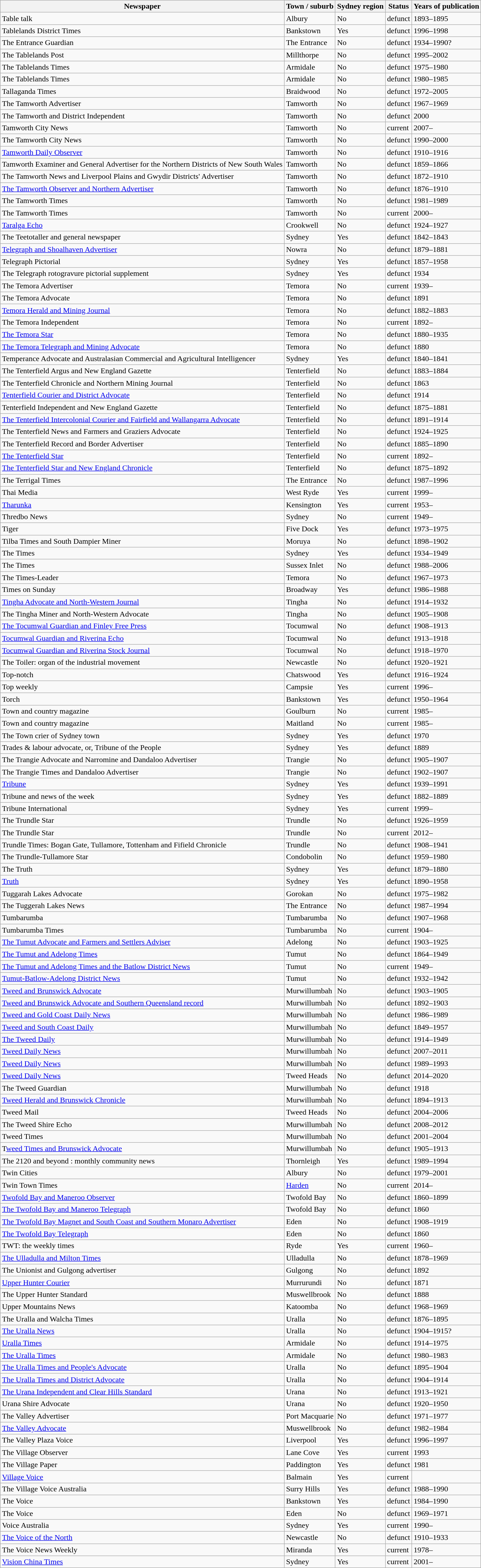<table class="wikitable sortable">
<tr>
<th class="unsortable">Newspaper</th>
<th>Town / suburb</th>
<th>Sydney region</th>
<th>Status</th>
<th>Years of publication</th>
</tr>
<tr>
<td>Table talk</td>
<td>Albury</td>
<td>No</td>
<td>defunct</td>
<td>1893–1895</td>
</tr>
<tr>
<td>Tablelands District Times</td>
<td>Bankstown</td>
<td>Yes</td>
<td>defunct</td>
<td>1996–1998</td>
</tr>
<tr>
<td>The Entrance Guardian</td>
<td>The Entrance</td>
<td>No</td>
<td>defunct</td>
<td>1934–1990?</td>
</tr>
<tr>
<td>The Tablelands Post</td>
<td>Millthorpe</td>
<td>No</td>
<td>defunct</td>
<td>1995–2002</td>
</tr>
<tr>
<td>The Tablelands Times</td>
<td>Armidale</td>
<td>No</td>
<td>defunct</td>
<td>1975–1980</td>
</tr>
<tr>
<td>The Tablelands Times</td>
<td>Armidale</td>
<td>No</td>
<td>defunct</td>
<td>1980–1985</td>
</tr>
<tr>
<td>Tallaganda Times</td>
<td>Braidwood</td>
<td>No</td>
<td>defunct</td>
<td>1972–2005</td>
</tr>
<tr>
<td>The Tamworth Advertiser</td>
<td>Tamworth</td>
<td>No</td>
<td>defunct</td>
<td>1967–1969</td>
</tr>
<tr>
<td>The Tamworth and District Independent</td>
<td>Tamworth</td>
<td>No</td>
<td>defunct</td>
<td>2000</td>
</tr>
<tr>
<td>Tamworth City News</td>
<td>Tamworth</td>
<td>No</td>
<td>current</td>
<td>2007–</td>
</tr>
<tr>
<td>The Tamworth City News</td>
<td>Tamworth</td>
<td>No</td>
<td>defunct</td>
<td>1990–2000</td>
</tr>
<tr>
<td><a href='#'>Tamworth Daily Observer</a></td>
<td>Tamworth</td>
<td>No</td>
<td>defunct</td>
<td>1910–1916</td>
</tr>
<tr>
<td>Tamworth Examiner and General Advertiser for the Northern Districts of New South Wales</td>
<td>Tamworth</td>
<td>No</td>
<td>defunct</td>
<td>1859–1866</td>
</tr>
<tr>
<td>The Tamworth News and Liverpool Plains and Gwydir Districts' Advertiser</td>
<td>Tamworth</td>
<td>No</td>
<td>defunct</td>
<td>1872–1910</td>
</tr>
<tr>
<td><a href='#'>The Tamworth Observer and Northern Advertiser</a></td>
<td>Tamworth</td>
<td>No</td>
<td>defunct</td>
<td>1876–1910</td>
</tr>
<tr>
<td>The Tamworth Times</td>
<td>Tamworth</td>
<td>No</td>
<td>defunct</td>
<td>1981–1989</td>
</tr>
<tr>
<td>The Tamworth Times</td>
<td>Tamworth</td>
<td>No</td>
<td>current</td>
<td>2000–</td>
</tr>
<tr>
<td><a href='#'>Taralga Echo</a></td>
<td>Crookwell</td>
<td>No</td>
<td>defunct</td>
<td>1924–1927</td>
</tr>
<tr>
<td>The Teetotaller and general newspaper</td>
<td>Sydney</td>
<td>Yes</td>
<td>defunct</td>
<td>1842–1843</td>
</tr>
<tr>
<td><a href='#'>Telegraph and Shoalhaven Advertiser</a></td>
<td>Nowra</td>
<td>No</td>
<td>defunct</td>
<td>1879–1881</td>
</tr>
<tr>
<td>Telegraph Pictorial</td>
<td>Sydney</td>
<td>Yes</td>
<td>defunct</td>
<td>1857–1958</td>
</tr>
<tr>
<td>The Telegraph rotogravure pictorial supplement</td>
<td>Sydney</td>
<td>Yes</td>
<td>defunct</td>
<td>1934</td>
</tr>
<tr>
<td>The Temora Advertiser</td>
<td>Temora</td>
<td>No</td>
<td>current</td>
<td>1939–</td>
</tr>
<tr>
<td>The Temora Advocate</td>
<td>Temora</td>
<td>No</td>
<td>defunct</td>
<td>1891</td>
</tr>
<tr>
<td><a href='#'>Temora Herald and Mining Journal</a></td>
<td>Temora</td>
<td>No</td>
<td>defunct</td>
<td>1882–1883</td>
</tr>
<tr>
<td>The Temora Independent</td>
<td>Temora</td>
<td>No</td>
<td>current</td>
<td>1892–</td>
</tr>
<tr>
<td><a href='#'>The Temora Star</a></td>
<td>Temora</td>
<td>No</td>
<td>defunct</td>
<td>1880–1935</td>
</tr>
<tr>
<td><a href='#'>The Temora Telegraph and Mining Advocate</a></td>
<td>Temora</td>
<td>No</td>
<td>defunct</td>
<td>1880</td>
</tr>
<tr>
<td>Temperance Advocate and Australasian Commercial and Agricultural Intelligencer</td>
<td>Sydney</td>
<td>Yes</td>
<td>defunct</td>
<td>1840–1841</td>
</tr>
<tr>
<td>The Tenterfield Argus and New England Gazette</td>
<td>Tenterfield</td>
<td>No</td>
<td>defunct</td>
<td>1883–1884</td>
</tr>
<tr>
<td>The Tenterfield Chronicle and Northern Mining Journal</td>
<td>Tenterfield</td>
<td>No</td>
<td>defunct</td>
<td>1863</td>
</tr>
<tr>
<td><a href='#'>Tenterfield Courier and District Advocate</a></td>
<td>Tenterfield</td>
<td>No</td>
<td>defunct</td>
<td>1914</td>
</tr>
<tr>
<td>Tenterfield Independent and New England Gazette</td>
<td>Tenterfield</td>
<td>No</td>
<td>defunct</td>
<td>1875–1881</td>
</tr>
<tr>
<td><a href='#'>The Tenterfield Intercolonial Courier and Fairfield and Wallangarra Advocate</a></td>
<td>Tenterfield</td>
<td>No</td>
<td>defunct</td>
<td>1891–1914</td>
</tr>
<tr>
<td>The Tenterfield News and Farmers and Graziers Advocate</td>
<td>Tenterfield</td>
<td>No</td>
<td>defunct</td>
<td>1924–1925</td>
</tr>
<tr>
<td>The Tenterfield Record and Border Advertiser</td>
<td>Tenterfield</td>
<td>No</td>
<td>defunct</td>
<td>1885–1890</td>
</tr>
<tr>
<td><a href='#'>The Tenterfield Star</a></td>
<td>Tenterfield</td>
<td>No</td>
<td>current</td>
<td>1892–</td>
</tr>
<tr>
<td><a href='#'>The Tenterfield Star and New England Chronicle</a></td>
<td>Tenterfield</td>
<td>No</td>
<td>defunct</td>
<td>1875–1892</td>
</tr>
<tr>
<td>The Terrigal Times</td>
<td>The Entrance</td>
<td>No</td>
<td>defunct</td>
<td>1987–1996</td>
</tr>
<tr>
<td>Thai Media</td>
<td>West Ryde</td>
<td>Yes</td>
<td>current</td>
<td>1999–</td>
</tr>
<tr>
<td><a href='#'>Tharunka</a></td>
<td>Kensington</td>
<td>Yes</td>
<td>current</td>
<td>1953–</td>
</tr>
<tr>
<td>Thredbo News</td>
<td>Sydney</td>
<td>No</td>
<td>current</td>
<td>1949–</td>
</tr>
<tr>
<td>Tiger</td>
<td>Five Dock</td>
<td>Yes</td>
<td>defunct</td>
<td>1973–1975</td>
</tr>
<tr>
<td>Tilba Times and South Dampier Miner</td>
<td>Moruya</td>
<td>No</td>
<td>defunct</td>
<td>1898–1902</td>
</tr>
<tr>
<td>The Times</td>
<td>Sydney</td>
<td>Yes</td>
<td>defunct</td>
<td>1934–1949</td>
</tr>
<tr>
<td>The Times</td>
<td>Sussex Inlet</td>
<td>No</td>
<td>defunct</td>
<td>1988–2006</td>
</tr>
<tr>
<td>The Times-Leader</td>
<td>Temora</td>
<td>No</td>
<td>defunct</td>
<td>1967–1973</td>
</tr>
<tr>
<td>Times on Sunday</td>
<td>Broadway</td>
<td>Yes</td>
<td>defunct</td>
<td>1986–1988</td>
</tr>
<tr>
<td><a href='#'>Tingha Advocate and North-Western Journal</a></td>
<td>Tingha</td>
<td>No</td>
<td>defunct</td>
<td>1914–1932</td>
</tr>
<tr>
<td>The Tingha Miner and North-Western Advocate</td>
<td>Tingha</td>
<td>No</td>
<td>defunct</td>
<td>1905–1908</td>
</tr>
<tr>
<td><a href='#'>The Tocumwal Guardian and Finley Free Press</a></td>
<td>Tocumwal</td>
<td>No</td>
<td>defunct</td>
<td>1908–1913</td>
</tr>
<tr>
<td><a href='#'>Tocumwal Guardian and Riverina Echo</a></td>
<td>Tocumwal</td>
<td>No</td>
<td>defunct</td>
<td>1913–1918</td>
</tr>
<tr>
<td><a href='#'>Tocumwal Guardian and Riverina Stock Journal</a></td>
<td>Tocumwal</td>
<td>No</td>
<td>defunct</td>
<td>1918–1970</td>
</tr>
<tr>
<td>The Toiler: organ of the industrial movement</td>
<td>Newcastle</td>
<td>No</td>
<td>defunct</td>
<td>1920–1921</td>
</tr>
<tr>
<td>Top-notch</td>
<td>Chatswood</td>
<td>Yes</td>
<td>defunct</td>
<td>1916–1924</td>
</tr>
<tr>
<td>Top weekly</td>
<td>Campsie</td>
<td>Yes</td>
<td>current</td>
<td>1996–</td>
</tr>
<tr>
<td>Torch</td>
<td>Bankstown</td>
<td>Yes</td>
<td>defunct</td>
<td>1950–1964</td>
</tr>
<tr>
<td>Town and country magazine</td>
<td>Goulburn</td>
<td>No</td>
<td>current</td>
<td>1985–</td>
</tr>
<tr>
<td>Town and country magazine</td>
<td>Maitland</td>
<td>No</td>
<td>current</td>
<td>1985–</td>
</tr>
<tr>
<td>The Town crier of Sydney town</td>
<td>Sydney</td>
<td>Yes</td>
<td>defunct</td>
<td>1970</td>
</tr>
<tr>
<td>Trades & labour advocate, or, Tribune of the People</td>
<td>Sydney</td>
<td>Yes</td>
<td>defunct</td>
<td>1889</td>
</tr>
<tr>
<td>The Trangie Advocate and Narromine and Dandaloo Advertiser</td>
<td>Trangie</td>
<td>No</td>
<td>defunct</td>
<td>1905–1907</td>
</tr>
<tr>
<td>The Trangie Times and Dandaloo Advertiser</td>
<td>Trangie</td>
<td>No</td>
<td>defunct</td>
<td>1902–1907</td>
</tr>
<tr>
<td><a href='#'>Tribune</a></td>
<td>Sydney</td>
<td>Yes</td>
<td>defunct</td>
<td>1939–1991</td>
</tr>
<tr>
<td>Tribune and news of the week</td>
<td>Sydney</td>
<td>Yes</td>
<td>defunct</td>
<td>1882–1889</td>
</tr>
<tr>
<td>Tribune International</td>
<td>Sydney</td>
<td>Yes</td>
<td>current</td>
<td>1999–</td>
</tr>
<tr>
<td>The Trundle Star</td>
<td>Trundle</td>
<td>No</td>
<td>defunct</td>
<td>1926–1959</td>
</tr>
<tr>
<td>The Trundle Star</td>
<td>Trundle</td>
<td>No</td>
<td>current</td>
<td>2012–</td>
</tr>
<tr>
<td>Trundle Times: Bogan Gate, Tullamore, Tottenham and Fifield Chronicle</td>
<td>Trundle</td>
<td>No</td>
<td>defunct</td>
<td>1908–1941</td>
</tr>
<tr>
<td>The Trundle-Tullamore Star</td>
<td>Condobolin</td>
<td>No</td>
<td>defunct</td>
<td>1959–1980</td>
</tr>
<tr>
<td>The Truth</td>
<td>Sydney</td>
<td>Yes</td>
<td>defunct</td>
<td>1879–1880</td>
</tr>
<tr>
<td><a href='#'>Truth</a></td>
<td>Sydney</td>
<td>Yes</td>
<td>defunct</td>
<td>1890–1958</td>
</tr>
<tr>
<td>Tuggarah Lakes Advocate</td>
<td>Gorokan</td>
<td>No</td>
<td>defunct</td>
<td>1975–1982</td>
</tr>
<tr>
<td>The Tuggerah Lakes News</td>
<td>The Entrance</td>
<td>No</td>
<td>defunct</td>
<td>1987–1994</td>
</tr>
<tr>
<td>Tumbarumba</td>
<td>Tumbarumba</td>
<td>No</td>
<td>defunct</td>
<td>1907–1968</td>
</tr>
<tr>
<td>Tumbarumba Times</td>
<td>Tumbarumba</td>
<td>No</td>
<td>current</td>
<td>1904–</td>
</tr>
<tr>
<td><a href='#'>The Tumut Advocate and Farmers and Settlers Adviser</a></td>
<td>Adelong</td>
<td>No</td>
<td>defunct</td>
<td>1903–1925</td>
</tr>
<tr>
<td><a href='#'>The Tumut and Adelong Times</a></td>
<td>Tumut</td>
<td>No</td>
<td>defunct</td>
<td>1864–1949</td>
</tr>
<tr>
<td><a href='#'>The Tumut and Adelong Times and the Batlow District News</a></td>
<td>Tumut</td>
<td>No</td>
<td>current</td>
<td>1949–</td>
</tr>
<tr>
<td><a href='#'>Tumut-Batlow-Adelong District News</a></td>
<td>Tumut</td>
<td>No</td>
<td>defunct</td>
<td>1932–1942</td>
</tr>
<tr>
<td><a href='#'>Tweed and Brunswick Advocate</a></td>
<td>Murwillumbah</td>
<td>No</td>
<td>defunct</td>
<td>1903–1905</td>
</tr>
<tr>
<td><a href='#'>Tweed and Brunswick Advocate and Southern Queensland record</a></td>
<td>Murwillumbah</td>
<td>No</td>
<td>defunct</td>
<td>1892–1903</td>
</tr>
<tr>
<td><a href='#'>Tweed and Gold Coast Daily News</a></td>
<td>Murwillumbah</td>
<td>No</td>
<td>defunct</td>
<td>1986–1989</td>
</tr>
<tr>
<td><a href='#'>Tweed and South Coast Daily</a></td>
<td>Murwillumbah</td>
<td>No</td>
<td>defunct</td>
<td>1849–1957</td>
</tr>
<tr>
<td><a href='#'>The Tweed Daily</a></td>
<td>Murwillumbah</td>
<td>No</td>
<td>defunct</td>
<td>1914–1949</td>
</tr>
<tr>
<td><a href='#'>Tweed Daily News</a></td>
<td>Murwillumbah</td>
<td>No</td>
<td>defunct</td>
<td>2007–2011</td>
</tr>
<tr>
<td><a href='#'>Tweed Daily News</a></td>
<td>Murwillumbah</td>
<td>No</td>
<td>defunct</td>
<td>1989–1993</td>
</tr>
<tr>
<td><a href='#'>Tweed Daily News</a></td>
<td>Tweed Heads</td>
<td>No</td>
<td>defunct</td>
<td>2014–2020</td>
</tr>
<tr>
<td>The Tweed Guardian</td>
<td>Murwillumbah</td>
<td>No</td>
<td>defunct</td>
<td>1918</td>
</tr>
<tr>
<td><a href='#'>Tweed Herald and Brunswick Chronicle</a></td>
<td>Murwillumbah</td>
<td>No</td>
<td>defunct</td>
<td>1894–1913</td>
</tr>
<tr>
<td>Tweed Mail</td>
<td>Tweed Heads</td>
<td>No</td>
<td>defunct</td>
<td>2004–2006</td>
</tr>
<tr>
<td>The Tweed Shire Echo</td>
<td>Murwillumbah</td>
<td>No</td>
<td>defunct</td>
<td>2008–2012</td>
</tr>
<tr>
<td>Tweed Times</td>
<td>Murwillumbah</td>
<td>No</td>
<td>defunct</td>
<td>2001–2004</td>
</tr>
<tr>
<td>T<a href='#'>weed Times and Brunswick Advocate</a></td>
<td>Murwillumbah</td>
<td>No</td>
<td>defunct</td>
<td>1905–1913</td>
</tr>
<tr>
<td>The 2120 and beyond : monthly community news</td>
<td>Thornleigh</td>
<td>Yes</td>
<td>defunct</td>
<td>1989–1994</td>
</tr>
<tr>
<td>Twin Cities</td>
<td>Albury</td>
<td>No</td>
<td>defunct</td>
<td>1979–2001</td>
</tr>
<tr>
<td>Twin Town Times</td>
<td><a href='#'>Harden</a></td>
<td>No</td>
<td>current</td>
<td>2014–</td>
</tr>
<tr>
<td><a href='#'>Twofold Bay and Maneroo Observer</a></td>
<td>Twofold Bay</td>
<td>No</td>
<td>defunct</td>
<td>1860–1899</td>
</tr>
<tr>
<td><a href='#'>The Twofold Bay and Maneroo Telegraph</a></td>
<td>Twofold Bay</td>
<td>No</td>
<td>defunct</td>
<td>1860</td>
</tr>
<tr>
<td><a href='#'>The Twofold Bay Magnet and South Coast and Southern Monaro Advertiser</a></td>
<td>Eden</td>
<td>No</td>
<td>defunct</td>
<td>1908–1919</td>
</tr>
<tr>
<td><a href='#'>The Twofold Bay Telegraph</a></td>
<td>Eden</td>
<td>No</td>
<td>defunct</td>
<td>1860</td>
</tr>
<tr>
<td>TWT: the weekly times</td>
<td>Ryde</td>
<td>Yes</td>
<td>current</td>
<td>1960–</td>
</tr>
<tr>
<td><a href='#'>The Ulladulla and Milton Times</a></td>
<td>Ulladulla</td>
<td>No</td>
<td>defunct</td>
<td>1878–1969</td>
</tr>
<tr>
<td>The Unionist and Gulgong advertiser</td>
<td>Gulgong</td>
<td>No</td>
<td>defunct</td>
<td>1892</td>
</tr>
<tr>
<td><a href='#'>Upper Hunter Courier</a></td>
<td>Murrurundi</td>
<td>No</td>
<td>defunct</td>
<td>1871</td>
</tr>
<tr>
<td>The Upper Hunter Standard</td>
<td>Muswellbrook</td>
<td>No</td>
<td>defunct</td>
<td>1888</td>
</tr>
<tr>
<td>Upper Mountains News</td>
<td>Katoomba</td>
<td>No</td>
<td>defunct</td>
<td>1968–1969</td>
</tr>
<tr>
<td>The Uralla and Walcha Times</td>
<td>Uralla</td>
<td>No</td>
<td>defunct</td>
<td>1876–1895</td>
</tr>
<tr>
<td><a href='#'>The Uralla News</a></td>
<td>Uralla</td>
<td>No</td>
<td>defunct</td>
<td>1904–1915?</td>
</tr>
<tr>
<td><a href='#'>Uralla Times</a></td>
<td>Armidale</td>
<td>No</td>
<td>defunct</td>
<td>1914–1975</td>
</tr>
<tr>
<td><a href='#'>The Uralla Times</a></td>
<td>Armidale</td>
<td>No</td>
<td>defunct</td>
<td>1980–1983</td>
</tr>
<tr>
<td><a href='#'>The Uralla Times and People's Advocate</a></td>
<td>Uralla</td>
<td>No</td>
<td>defunct</td>
<td>1895–1904</td>
</tr>
<tr>
<td><a href='#'>The Uralla Times and District Advocate</a></td>
<td>Uralla</td>
<td>No</td>
<td>defunct</td>
<td>1904–1914</td>
</tr>
<tr>
<td><a href='#'>The Urana Independent and Clear Hills Standard</a></td>
<td>Urana</td>
<td>No</td>
<td>defunct</td>
<td>1913–1921</td>
</tr>
<tr>
<td>Urana Shire Advocate</td>
<td>Urana</td>
<td>No</td>
<td>defunct</td>
<td>1920–1950</td>
</tr>
<tr>
<td>The Valley Advertiser</td>
<td>Port Macquarie</td>
<td>No</td>
<td>defunct</td>
<td>1971–1977</td>
</tr>
<tr>
<td><a href='#'>The Valley Advocate</a></td>
<td>Muswellbrook</td>
<td>No</td>
<td>defunct</td>
<td>1982–1984</td>
</tr>
<tr>
<td>The Valley Plaza Voice</td>
<td>Liverpool</td>
<td>Yes</td>
<td>defunct</td>
<td>1996–1997</td>
</tr>
<tr>
<td>The Village Observer</td>
<td>Lane Cove</td>
<td>Yes</td>
<td>current</td>
<td>1993</td>
</tr>
<tr>
<td>The Village Paper</td>
<td>Paddington</td>
<td>Yes</td>
<td>defunct</td>
<td>1981</td>
</tr>
<tr>
<td><a href='#'>Village Voice</a></td>
<td>Balmain</td>
<td>Yes</td>
<td>current</td>
<td></td>
</tr>
<tr>
<td>The Village Voice Australia</td>
<td>Surry Hills</td>
<td>Yes</td>
<td>defunct</td>
<td>1988–1990</td>
</tr>
<tr>
<td>The Voice</td>
<td>Bankstown</td>
<td>Yes</td>
<td>defunct</td>
<td>1984–1990</td>
</tr>
<tr>
<td>The Voice</td>
<td>Eden</td>
<td>No</td>
<td>defunct</td>
<td>1969–1971</td>
</tr>
<tr>
<td>Voice Australia</td>
<td>Sydney</td>
<td>Yes</td>
<td>current</td>
<td>1990–</td>
</tr>
<tr>
<td><a href='#'>The Voice of the North</a></td>
<td>Newcastle</td>
<td>No</td>
<td>defunct</td>
<td>1910–1933</td>
</tr>
<tr>
<td>The Voice News Weekly</td>
<td>Miranda</td>
<td>Yes</td>
<td>current</td>
<td>1978–</td>
</tr>
<tr>
<td><a href='#'>Vision China Times</a></td>
<td>Sydney</td>
<td>Yes</td>
<td>current</td>
<td>2001–</td>
</tr>
</table>
